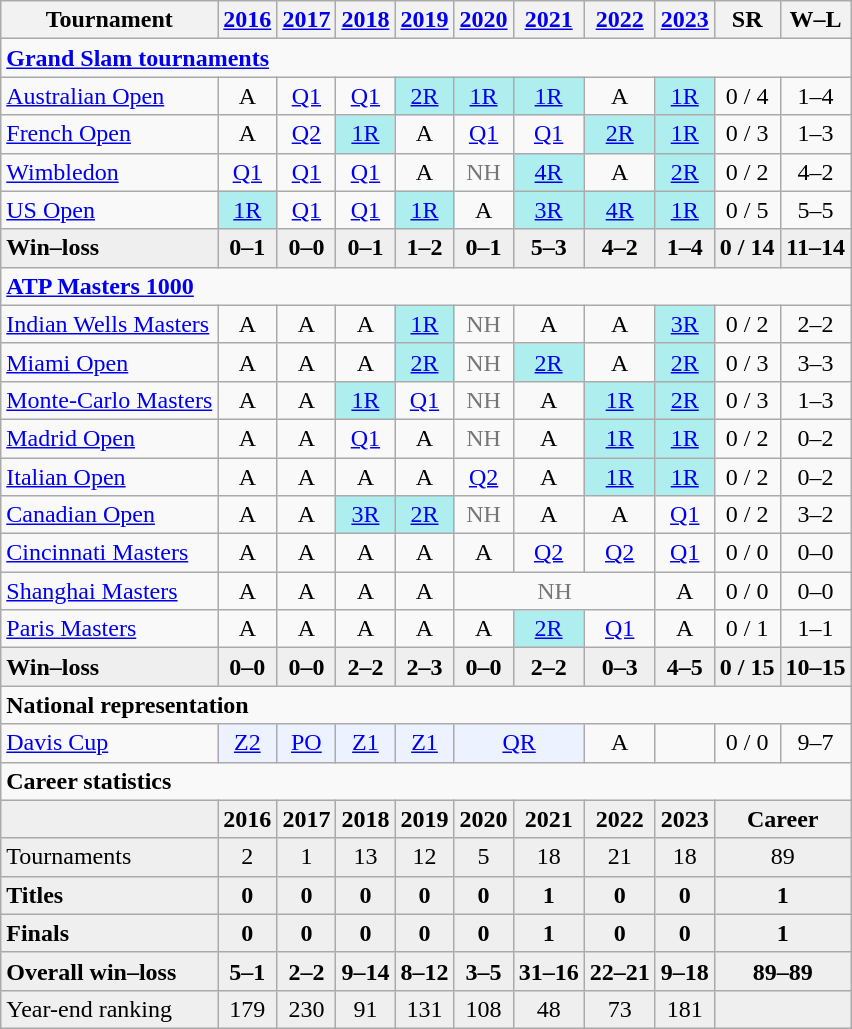<table class=wikitable style=text-align:center;>
<tr>
<th>Tournament</th>
<th><a href='#'>2016</a></th>
<th><a href='#'>2017</a></th>
<th><a href='#'>2018</a></th>
<th><a href='#'>2019</a></th>
<th><a href='#'>2020</a></th>
<th><a href='#'>2021</a></th>
<th><a href='#'>2022</a></th>
<th><a href='#'>2023</a></th>
<th>SR</th>
<th>W–L</th>
</tr>
<tr>
<td colspan="11" align="left"><strong><a href='#'>Grand Slam tournaments</a></strong></td>
</tr>
<tr>
<td align=left><a href='#'>Australian Open</a></td>
<td>A</td>
<td><a href='#'>Q1</a></td>
<td><a href='#'>Q1</a></td>
<td bgcolor=afeeee><a href='#'>2R</a></td>
<td bgcolor=afeeee><a href='#'>1R</a></td>
<td bgcolor=afeeee><a href='#'>1R</a></td>
<td>A</td>
<td bgcolor=afeeee><a href='#'>1R</a></td>
<td>0 / 4</td>
<td>1–4</td>
</tr>
<tr>
<td align=left><a href='#'>French Open</a></td>
<td>A</td>
<td><a href='#'>Q2</a></td>
<td bgcolor=afeeee><a href='#'>1R</a></td>
<td>A</td>
<td><a href='#'>Q1</a></td>
<td><a href='#'>Q1</a></td>
<td bgcolor=afeeee><a href='#'>2R</a></td>
<td bgcolor=afeeee><a href='#'>1R</a></td>
<td>0 / 3</td>
<td>1–3</td>
</tr>
<tr>
<td align=left><a href='#'>Wimbledon</a></td>
<td><a href='#'>Q1</a></td>
<td><a href='#'>Q1</a></td>
<td><a href='#'>Q1</a></td>
<td>A</td>
<td style=color:#767676>NH</td>
<td bgcolor=afeeee><a href='#'>4R</a></td>
<td>A</td>
<td bgcolor=afeeee><a href='#'>2R</a></td>
<td>0 / 2</td>
<td>4–2</td>
</tr>
<tr>
<td align=left><a href='#'>US Open</a></td>
<td bgcolor=afeeee><a href='#'>1R</a></td>
<td><a href='#'>Q1</a></td>
<td><a href='#'>Q1</a></td>
<td bgcolor=afeeee><a href='#'>1R</a></td>
<td>A</td>
<td bgcolor=afeeee><a href='#'>3R</a></td>
<td bgcolor=afeeee><a href='#'>4R</a></td>
<td bgcolor=afeeee><a href='#'>1R</a></td>
<td>0 / 5</td>
<td>5–5</td>
</tr>
<tr style=font-weight:bold;background:#efefef>
<td style=text-align:left>Win–loss</td>
<td>0–1</td>
<td>0–0</td>
<td>0–1</td>
<td>1–2</td>
<td>0–1</td>
<td>5–3</td>
<td>4–2</td>
<td>1–4</td>
<td>0 / 14</td>
<td>11–14</td>
</tr>
<tr>
<td colspan="11" align="left"><strong><a href='#'>ATP Masters 1000</a></strong></td>
</tr>
<tr>
<td align=left><a href='#'>Indian Wells Masters</a></td>
<td>A</td>
<td>A</td>
<td>A</td>
<td bgcolor=afeeee><a href='#'>1R</a></td>
<td style=color:#767676>NH</td>
<td>A</td>
<td>A</td>
<td bgcolor=afeeee><a href='#'>3R</a></td>
<td>0 / 2</td>
<td>2–2</td>
</tr>
<tr>
<td align=left><a href='#'>Miami Open</a></td>
<td>A</td>
<td>A</td>
<td>A</td>
<td bgcolor=afeeee><a href='#'>2R</a></td>
<td style=color:#767676>NH</td>
<td bgcolor=afeeee><a href='#'>2R</a></td>
<td>A</td>
<td bgcolor=afeeee><a href='#'>2R</a></td>
<td>0 / 3</td>
<td>3–3</td>
</tr>
<tr>
<td align=left><a href='#'>Monte-Carlo Masters</a></td>
<td>A</td>
<td>A</td>
<td bgcolor=afeeee><a href='#'>1R</a></td>
<td><a href='#'>Q1</a></td>
<td style=color:#767676>NH</td>
<td>A</td>
<td bgcolor=afeeee><a href='#'>1R</a></td>
<td bgcolor=afeeee><a href='#'>2R</a></td>
<td>0 / 3</td>
<td>1–3</td>
</tr>
<tr>
<td align=left><a href='#'>Madrid Open</a></td>
<td>A</td>
<td>A</td>
<td><a href='#'>Q1</a></td>
<td>A</td>
<td style=color:#767676>NH</td>
<td>A</td>
<td bgcolor=afeeee><a href='#'>1R</a></td>
<td bgcolor=afeeee><a href='#'>1R</a></td>
<td>0 / 2</td>
<td>0–2</td>
</tr>
<tr>
<td align=left><a href='#'>Italian Open</a></td>
<td>A</td>
<td>A</td>
<td>A</td>
<td>A</td>
<td><a href='#'>Q2</a></td>
<td>A</td>
<td bgcolor=afeeee><a href='#'>1R</a></td>
<td bgcolor=afeeee><a href='#'>1R</a></td>
<td>0 / 2</td>
<td>0–2</td>
</tr>
<tr>
<td align=left><a href='#'>Canadian Open</a></td>
<td>A</td>
<td>A</td>
<td bgcolor=afeeee><a href='#'>3R</a></td>
<td bgcolor=afeeee><a href='#'>2R</a></td>
<td style=color:#767676>NH</td>
<td>A</td>
<td>A</td>
<td><a href='#'>Q1</a></td>
<td>0 / 2</td>
<td>3–2</td>
</tr>
<tr>
<td align=left><a href='#'>Cincinnati Masters</a></td>
<td>A</td>
<td>A</td>
<td>A</td>
<td>A</td>
<td>A</td>
<td><a href='#'>Q2</a></td>
<td><a href='#'>Q2</a></td>
<td><a href='#'>Q1</a></td>
<td>0 / 0</td>
<td>0–0</td>
</tr>
<tr>
<td align=left><a href='#'>Shanghai Masters</a></td>
<td>A</td>
<td>A</td>
<td>A</td>
<td>A</td>
<td colspan="3" style="color:#767676">NH</td>
<td>A</td>
<td>0 / 0</td>
<td>0–0</td>
</tr>
<tr>
<td align=left><a href='#'>Paris Masters</a></td>
<td>A</td>
<td>A</td>
<td>A</td>
<td>A</td>
<td>A</td>
<td bgcolor=afeeee><a href='#'>2R</a></td>
<td><a href='#'>Q1</a></td>
<td>A</td>
<td>0 / 1</td>
<td>1–1</td>
</tr>
<tr style=font-weight:bold;background:#efefef>
<td style=text-align:left>Win–loss</td>
<td>0–0</td>
<td>0–0</td>
<td>2–2</td>
<td>2–3</td>
<td>0–0</td>
<td>2–2</td>
<td>0–3</td>
<td>4–5</td>
<td>0 / 15</td>
<td>10–15</td>
</tr>
<tr>
<td colspan="11" align="left"><strong>National representation</strong></td>
</tr>
<tr>
<td align=left><a href='#'>Davis Cup</a></td>
<td bgcolor=ecf2ff><a href='#'>Z2</a></td>
<td bgcolor=ecf2ff><a href='#'>PO</a></td>
<td bgcolor=ecf2ff><a href='#'>Z1</a></td>
<td bgcolor=ecf2ff><a href='#'>Z1</a></td>
<td colspan=2 bgcolor="ecf2ff"><a href='#'>QR</a></td>
<td>A</td>
<td></td>
<td>0 / 0</td>
<td>9–7</td>
</tr>
<tr>
<td colspan="11" align="left"><strong>Career statistics</strong></td>
</tr>
<tr style=font-weight:bold;background:#efefef>
<td></td>
<td>2016</td>
<td>2017</td>
<td>2018</td>
<td>2019</td>
<td>2020</td>
<td>2021</td>
<td>2022</td>
<td>2023</td>
<td colspan="2">Career</td>
</tr>
<tr bgcolor=efefef>
<td align=left>Tournaments</td>
<td>2</td>
<td>1</td>
<td>13</td>
<td>12</td>
<td>5</td>
<td>18</td>
<td>21</td>
<td>18</td>
<td colspan="2">89</td>
</tr>
<tr style=font-weight:bold;background:#efefef>
<td style=text-align:left>Titles</td>
<td>0</td>
<td>0</td>
<td>0</td>
<td>0</td>
<td>0</td>
<td>1</td>
<td>0</td>
<td>0</td>
<td colspan="2">1</td>
</tr>
<tr style=font-weight:bold;background:#efefef>
<td style=text-align:left>Finals</td>
<td>0</td>
<td>0</td>
<td>0</td>
<td>0</td>
<td>0</td>
<td>1</td>
<td>0</td>
<td>0</td>
<td colspan="2">1</td>
</tr>
<tr style=font-weight:bold;background:#efefef>
<td style=text-align:left>Overall win–loss</td>
<td>5–1</td>
<td>2–2</td>
<td>9–14</td>
<td>8–12</td>
<td>3–5</td>
<td>31–16</td>
<td>22–21</td>
<td>9–18</td>
<td colspan="2">89–89</td>
</tr>
<tr bgcolor=efefef>
<td align=left>Year-end ranking</td>
<td>179</td>
<td>230</td>
<td>91</td>
<td>131</td>
<td>108</td>
<td>48</td>
<td>73</td>
<td>181</td>
<td colspan="2"><strong></strong></td>
</tr>
</table>
